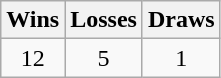<table class="wikitable">
<tr>
<th>Wins</th>
<th>Losses</th>
<th>Draws</th>
</tr>
<tr>
<td align=center>12</td>
<td align=center>5</td>
<td align=center>1</td>
</tr>
</table>
